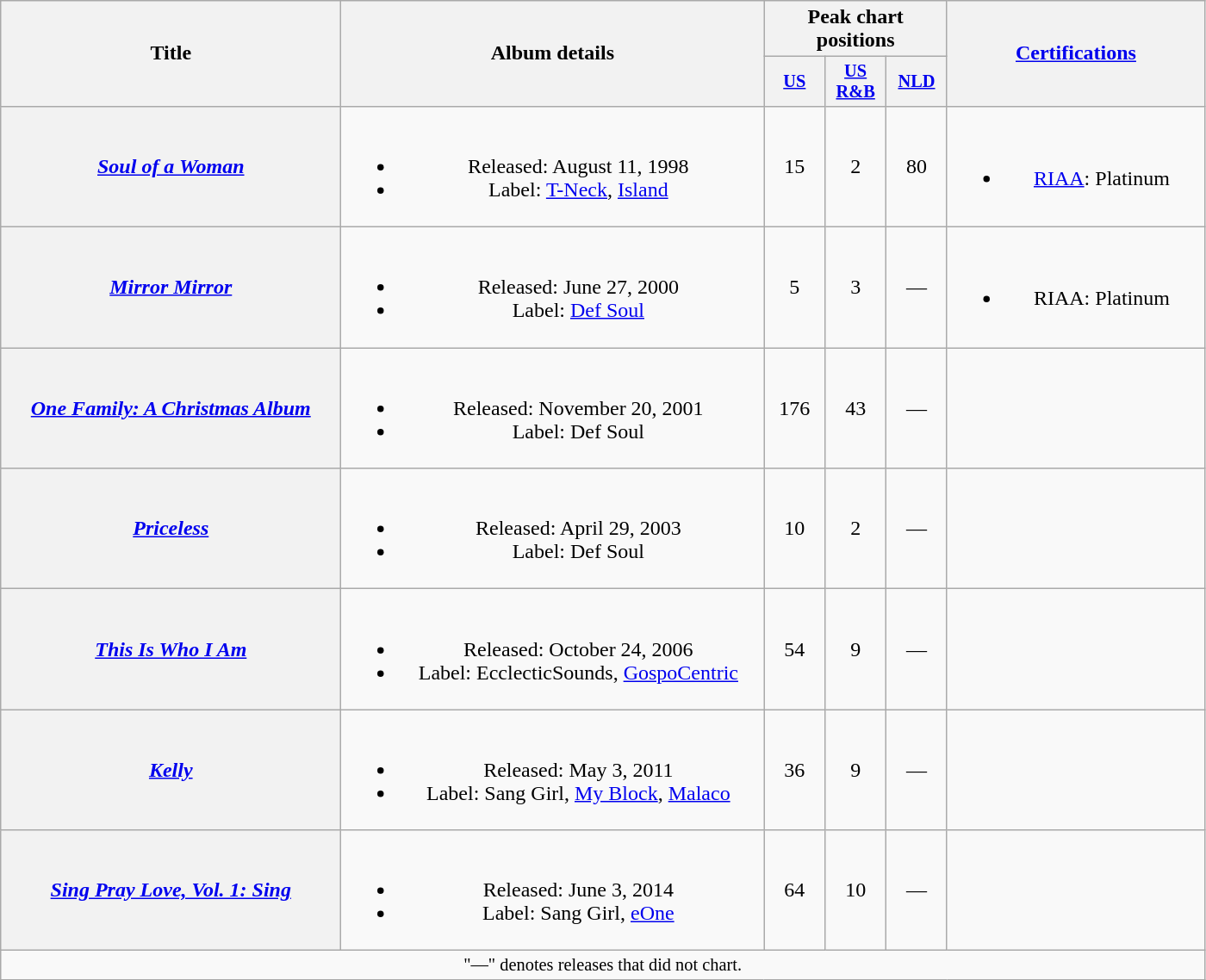<table class="wikitable plainrowheaders" style="text-align:center;">
<tr>
<th scope="col" rowspan="2" style="width:16em;">Title</th>
<th scope="col" rowspan="2" style="width:20em;">Album details</th>
<th scope="col" colspan="3">Peak chart positions</th>
<th scope="col" rowspan="2" style="width:12em;"><a href='#'>Certifications</a></th>
</tr>
<tr>
<th style="width:3em;font-size:85%"><a href='#'>US</a><br></th>
<th style="width:3em;font-size:85%"><a href='#'>US<br> R&B</a><br></th>
<th style="width:3em;font-size:85%"><a href='#'>NLD</a><br></th>
</tr>
<tr>
<th scope="row"><em><a href='#'>Soul of a Woman</a></em></th>
<td><br><ul><li>Released: August 11, 1998</li><li>Label: <a href='#'>T-Neck</a>, <a href='#'>Island</a></li></ul></td>
<td align="center">15</td>
<td align="center">2</td>
<td align="center">80</td>
<td><br><ul><li><a href='#'>RIAA</a>: Platinum</li></ul></td>
</tr>
<tr>
<th scope="row"><em><a href='#'>Mirror Mirror</a></em></th>
<td><br><ul><li>Released: June 27, 2000</li><li>Label: <a href='#'>Def Soul</a></li></ul></td>
<td align="center">5</td>
<td align="center">3</td>
<td align="center">—</td>
<td><br><ul><li>RIAA: Platinum</li></ul></td>
</tr>
<tr>
<th scope="row"><em><a href='#'>One Family: A Christmas Album</a></em></th>
<td><br><ul><li>Released: November 20, 2001</li><li>Label: Def Soul</li></ul></td>
<td align="center">176</td>
<td align="center">43</td>
<td align="center">—</td>
<td></td>
</tr>
<tr>
<th scope="row"><em><a href='#'>Priceless</a></em></th>
<td><br><ul><li>Released: April 29, 2003</li><li>Label: Def Soul</li></ul></td>
<td align="center">10</td>
<td align="center">2</td>
<td align="center">—</td>
<td></td>
</tr>
<tr>
<th scope="row"><em><a href='#'>This Is Who I Am</a></em></th>
<td><br><ul><li>Released: October 24, 2006</li><li>Label: EcclecticSounds, <a href='#'>GospoCentric</a></li></ul></td>
<td align="center">54</td>
<td align="center">9</td>
<td align="center">—</td>
<td></td>
</tr>
<tr>
<th scope="row"><em><a href='#'>Kelly</a></em></th>
<td><br><ul><li>Released: May 3, 2011</li><li>Label: Sang Girl, <a href='#'>My Block</a>, <a href='#'>Malaco</a></li></ul></td>
<td align="center">36</td>
<td align="center">9</td>
<td align="center">—</td>
<td></td>
</tr>
<tr>
<th scope="row"><em><a href='#'>Sing Pray Love, Vol. 1: Sing</a></em></th>
<td><br><ul><li>Released: June 3, 2014</li><li>Label: Sang Girl, <a href='#'>eOne</a></li></ul></td>
<td align="center">64</td>
<td align="center">10</td>
<td align="center">—</td>
<td></td>
</tr>
<tr>
<td align="center" colspan="6" style="font-size: 85%">"—" denotes releases that did not chart.</td>
</tr>
</table>
